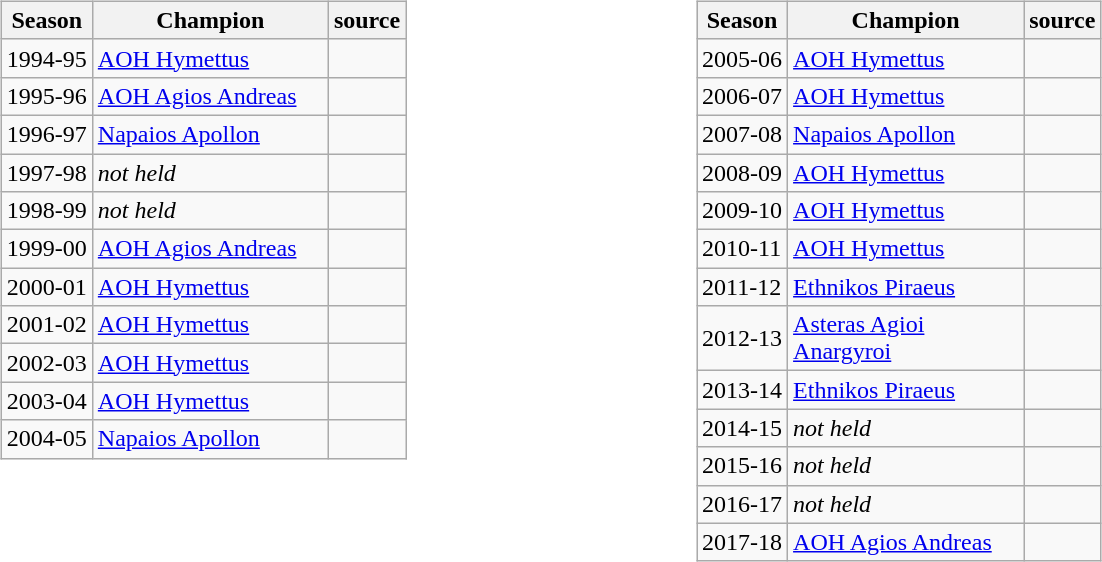<table>
<tr>
<td valign="top" width=33%><br><table class="wikitable" style="text-align:left;margin-left:1em;">
<tr>
<th>Season</th>
<th width="150">Champion</th>
<th>source</th>
</tr>
<tr>
<td>1994-95</td>
<td><a href='#'>AOH Hymettus</a></td>
<td></td>
</tr>
<tr>
<td>1995-96</td>
<td><a href='#'>AOH Agios Andreas</a></td>
<td></td>
</tr>
<tr>
<td>1996-97</td>
<td><a href='#'>Napaios Apollon</a></td>
<td></td>
</tr>
<tr>
<td>1997-98</td>
<td><em>not held</em></td>
<td></td>
</tr>
<tr>
<td>1998-99</td>
<td><em>not held</em></td>
<td></td>
</tr>
<tr>
<td>1999-00</td>
<td><a href='#'>AOH Agios Andreas</a></td>
<td></td>
</tr>
<tr>
<td>2000-01</td>
<td><a href='#'>AOH Hymettus</a></td>
<td></td>
</tr>
<tr>
<td>2001-02</td>
<td><a href='#'>AOH Hymettus</a></td>
<td></td>
</tr>
<tr>
<td>2002-03</td>
<td><a href='#'>AOH Hymettus</a></td>
<td></td>
</tr>
<tr>
<td>2003-04</td>
<td><a href='#'>AOH Hymettus</a></td>
<td></td>
</tr>
<tr>
<td>2004-05</td>
<td><a href='#'>Napaios Apollon</a></td>
<td></td>
</tr>
</table>
</td>
<td valign="top" width=33%><br><table class="wikitable" style="text-align:left;margin-left:1em;">
<tr>
<th>Season</th>
<th width="150">Champion</th>
<th>source</th>
</tr>
<tr>
<td>2005-06</td>
<td><a href='#'>AOH Hymettus</a></td>
<td></td>
</tr>
<tr>
<td>2006-07</td>
<td><a href='#'>AOH Hymettus</a></td>
<td></td>
</tr>
<tr>
<td>2007-08</td>
<td><a href='#'>Napaios Apollon</a></td>
<td></td>
</tr>
<tr>
<td>2008-09</td>
<td><a href='#'>AOH Hymettus</a></td>
<td></td>
</tr>
<tr>
<td>2009-10</td>
<td><a href='#'>AOH Hymettus</a></td>
<td></td>
</tr>
<tr>
<td>2010-11</td>
<td><a href='#'>AOH Hymettus</a></td>
<td></td>
</tr>
<tr>
<td>2011-12</td>
<td><a href='#'>Ethnikos Piraeus</a></td>
<td></td>
</tr>
<tr>
<td>2012-13</td>
<td><a href='#'>Asteras Agioi Anargyroi</a></td>
<td></td>
</tr>
<tr>
<td>2013-14</td>
<td><a href='#'>Ethnikos Piraeus</a></td>
<td></td>
</tr>
<tr>
<td>2014-15</td>
<td><em>not held</em></td>
<td></td>
</tr>
<tr>
<td>2015-16</td>
<td><em>not held</em></td>
<td></td>
</tr>
<tr>
<td>2016-17</td>
<td><em>not held</em></td>
<td></td>
</tr>
<tr>
<td>2017-18</td>
<td><a href='#'>AOH Agios Andreas</a></td>
<td></td>
</tr>
</table>
</td>
</tr>
</table>
